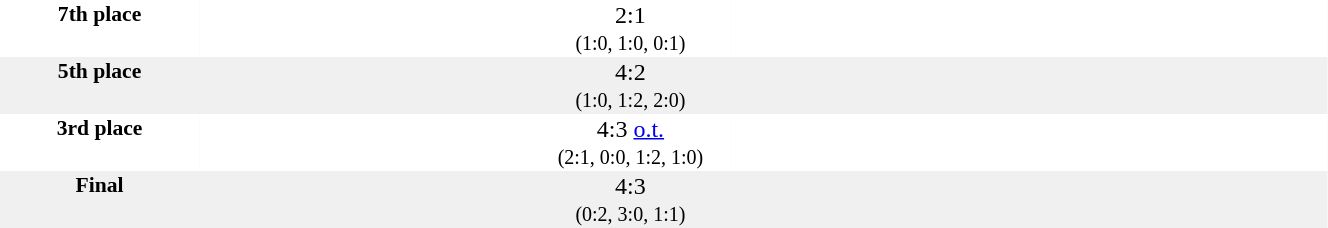<table style="width: 70%; background: #F0F0F0;" cellspacing="0">
<tr style="background: #FFFFFF;" valign="top">
<td align="center" width="15%" style="font-size:90%;"><strong>7th place</strong></td>
<td width="25%" align="right"></td>
<td width="15%" align="center">2:1<br><small>(1:0, 1:0, 0:1)</small></td>
<td width="25%" align="left"></td>
<td style="font-size:85%;"></td>
</tr>
<tr valign="top">
<td align="center" style="font-size:90%;"><strong>5th place</strong></td>
<td align="right"></td>
<td align="center">4:2<br><small>(1:0, 1:2, 2:0)</small></td>
<td align="left"></td>
<td style="font-size:85%;"></td>
</tr>
<tr style="background: #FFFFFF;" valign="top">
<td align="center" width="15%" style="font-size:90%;"><strong>3rd place</strong></td>
<td align="right"></td>
<td align="center">4:3 <a href='#'>o.t.</a><br><small>(2:1, 0:0, 1:2, 1:0)</small></td>
<td align="left"></td>
<td style="font-size:85%;"></td>
</tr>
<tr valign="top">
<td align="center" style="font-size:90%;"><strong>Final</strong></td>
<td align="right"></td>
<td align="center">4:3<br><small>(0:2, 3:0, 1:1)</small></td>
<td align="left"></td>
<td style="font-size:85%;"></td>
</tr>
</table>
